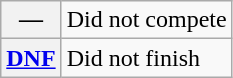<table class="wikitable">
<tr>
<th scope="row">—</th>
<td>Did not compete</td>
</tr>
<tr>
<th scope="row"><a href='#'>DNF</a></th>
<td>Did not finish</td>
</tr>
</table>
